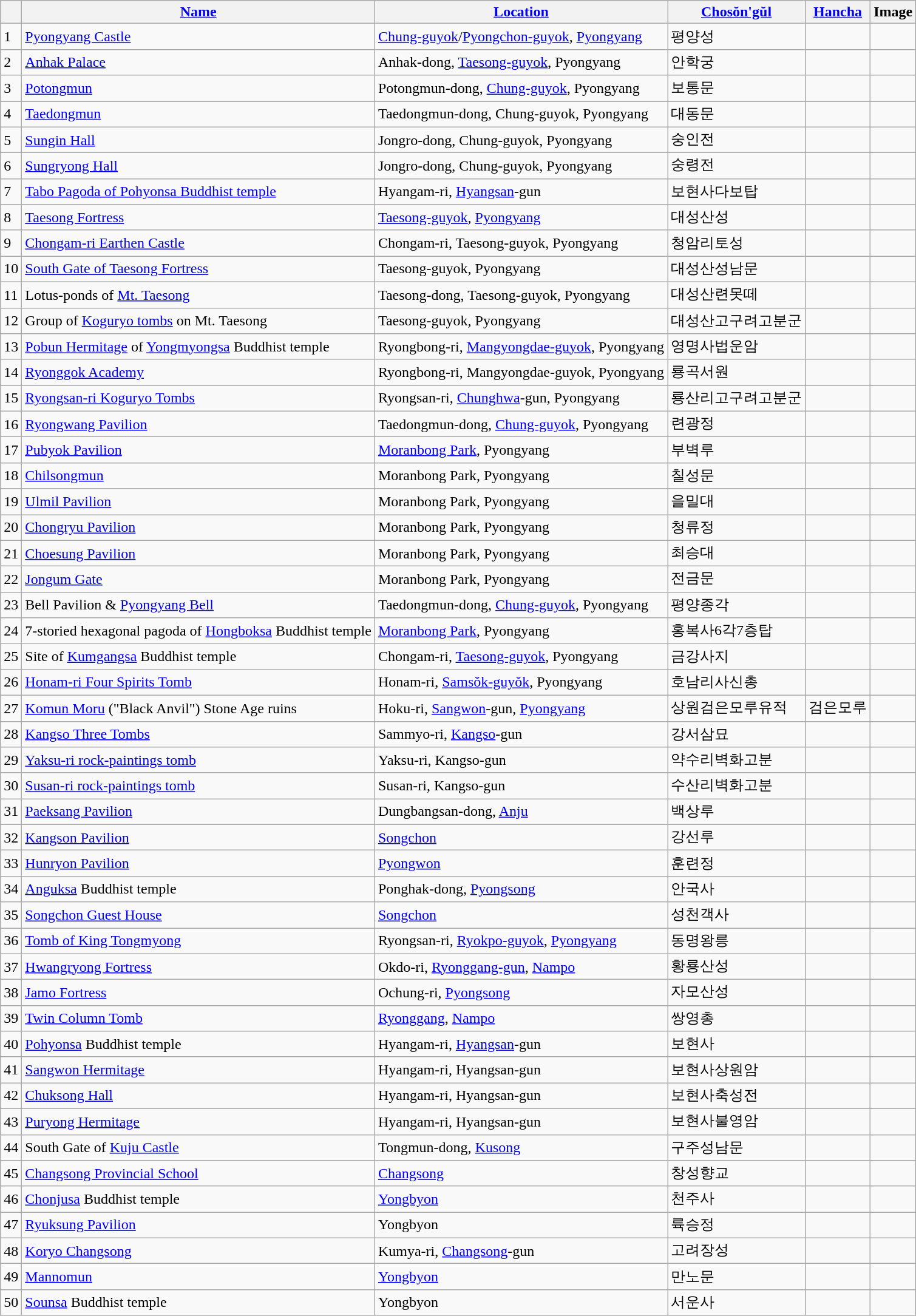<table class="wikitable">
<tr>
<th></th>
<th><a href='#'>Name</a></th>
<th><a href='#'>Location</a></th>
<th><a href='#'>Chosŏn'gŭl</a></th>
<th><a href='#'>Hancha</a></th>
<th>Image</th>
</tr>
<tr>
<td>1</td>
<td><a href='#'>Pyongyang Castle</a></td>
<td><a href='#'>Chung-guyok</a>/<a href='#'>Pyongchon-guyok</a>, <a href='#'>Pyongyang</a></td>
<td>평양성</td>
<td></td>
<td></td>
</tr>
<tr>
<td>2</td>
<td><a href='#'>Anhak Palace</a></td>
<td>Anhak-dong, <a href='#'>Taesong-guyok</a>, Pyongyang</td>
<td>안학궁</td>
<td></td>
<td></td>
</tr>
<tr>
<td>3</td>
<td><a href='#'>Potongmun</a></td>
<td>Potongmun-dong, <a href='#'>Chung-guyok</a>, Pyongyang</td>
<td>보통문</td>
<td></td>
<td></td>
</tr>
<tr>
<td>4</td>
<td><a href='#'>Taedongmun</a></td>
<td>Taedongmun-dong, Chung-guyok, Pyongyang</td>
<td>대동문</td>
<td></td>
<td></td>
</tr>
<tr>
<td>5</td>
<td><a href='#'>Sungin Hall</a></td>
<td>Jongro-dong, Chung-guyok, Pyongyang</td>
<td>숭인전</td>
<td></td>
<td></td>
</tr>
<tr>
<td>6</td>
<td><a href='#'>Sungryong Hall</a></td>
<td>Jongro-dong, Chung-guyok, Pyongyang</td>
<td>숭령전</td>
<td></td>
<td></td>
</tr>
<tr>
<td>7</td>
<td><a href='#'>Tabo Pagoda of Pohyonsa Buddhist temple</a></td>
<td>Hyangam-ri, <a href='#'>Hyangsan</a>-gun</td>
<td>보현사다보탑</td>
<td></td>
<td></td>
</tr>
<tr>
<td>8</td>
<td><a href='#'>Taesong Fortress</a></td>
<td><a href='#'>Taesong-guyok</a>, <a href='#'>Pyongyang</a></td>
<td>대성산성</td>
<td></td>
<td></td>
</tr>
<tr>
<td>9</td>
<td><a href='#'>Chongam-ri Earthen Castle</a></td>
<td>Chongam-ri, Taesong-guyok, Pyongyang</td>
<td>청암리토성</td>
<td></td>
<td></td>
</tr>
<tr>
<td>10</td>
<td><a href='#'>South Gate of Taesong Fortress</a></td>
<td>Taesong-guyok, Pyongyang</td>
<td>대성산성남문</td>
<td></td>
<td></td>
</tr>
<tr>
<td>11</td>
<td>Lotus-ponds of <a href='#'>Mt. Taesong</a></td>
<td>Taesong-dong, Taesong-guyok, Pyongyang</td>
<td>대성산련못떼</td>
<td></td>
<td></td>
</tr>
<tr>
<td>12</td>
<td>Group of <a href='#'>Koguryo tombs</a> on Mt. Taesong</td>
<td>Taesong-guyok, Pyongyang</td>
<td>대성산고구려고분군</td>
<td></td>
<td></td>
</tr>
<tr>
<td>13</td>
<td><a href='#'>Pobun Hermitage</a> of <a href='#'>Yongmyongsa</a> Buddhist temple</td>
<td>Ryongbong-ri, <a href='#'>Mangyongdae-guyok</a>, Pyongyang</td>
<td>영명사법운암</td>
<td></td>
<td></td>
</tr>
<tr>
<td>14</td>
<td><a href='#'>Ryonggok Academy</a></td>
<td>Ryongbong-ri, Mangyongdae-guyok, Pyongyang</td>
<td>룡곡서원</td>
<td></td>
<td></td>
</tr>
<tr>
<td>15</td>
<td><a href='#'>Ryongsan-ri Koguryo Tombs</a></td>
<td>Ryongsan-ri, <a href='#'>Chunghwa</a>-gun, Pyongyang</td>
<td>룡산리고구려고분군</td>
<td></td>
<td></td>
</tr>
<tr>
<td>16</td>
<td><a href='#'>Ryongwang Pavilion</a></td>
<td>Taedongmun-dong, <a href='#'>Chung-guyok</a>, Pyongyang</td>
<td>련광정</td>
<td></td>
<td></td>
</tr>
<tr>
<td>17</td>
<td><a href='#'>Pubyok Pavilion</a></td>
<td><a href='#'>Moranbong Park</a>, Pyongyang</td>
<td>부벽루</td>
<td></td>
<td></td>
</tr>
<tr>
<td>18</td>
<td><a href='#'>Chilsongmun</a></td>
<td>Moranbong Park, Pyongyang</td>
<td>칠성문</td>
<td></td>
<td></td>
</tr>
<tr>
<td>19</td>
<td><a href='#'>Ulmil Pavilion</a></td>
<td>Moranbong Park, Pyongyang</td>
<td>을밀대</td>
<td></td>
<td></td>
</tr>
<tr>
<td>20</td>
<td><a href='#'>Chongryu Pavilion</a></td>
<td>Moranbong Park, Pyongyang</td>
<td>청류정</td>
<td></td>
<td></td>
</tr>
<tr>
<td>21</td>
<td><a href='#'>Choesung Pavilion</a></td>
<td>Moranbong Park, Pyongyang</td>
<td>최승대</td>
<td></td>
<td></td>
</tr>
<tr>
<td>22</td>
<td><a href='#'>Jongum Gate</a></td>
<td>Moranbong Park, Pyongyang</td>
<td>전금문</td>
<td></td>
<td></td>
</tr>
<tr>
<td>23</td>
<td>Bell Pavilion & <a href='#'>Pyongyang Bell</a></td>
<td>Taedongmun-dong, <a href='#'>Chung-guyok</a>, Pyongyang</td>
<td>평양종각</td>
<td></td>
<td></td>
</tr>
<tr>
<td>24</td>
<td>7-storied hexagonal pagoda of <a href='#'>Hongboksa</a> Buddhist temple</td>
<td><a href='#'>Moranbong Park</a>, Pyongyang</td>
<td>홍복사6각7층탑</td>
<td></td>
<td></td>
</tr>
<tr>
<td>25</td>
<td>Site of <a href='#'>Kumgangsa</a> Buddhist temple</td>
<td>Chongam-ri, <a href='#'>Taesong-guyok</a>, Pyongyang</td>
<td>금강사지</td>
<td></td>
<td></td>
</tr>
<tr>
<td>26</td>
<td><a href='#'>Honam-ri Four Spirits Tomb</a></td>
<td>Honam-ri, <a href='#'>Samsŏk-guyŏk</a>, Pyongyang</td>
<td>호남리사신총</td>
<td></td>
<td></td>
</tr>
<tr>
<td>27</td>
<td><a href='#'>Komun Moru</a> ("Black Anvil") Stone Age ruins</td>
<td>Hoku-ri, <a href='#'>Sangwon</a>-gun, <a href='#'>Pyongyang</a></td>
<td>상원검은모루유적</td>
<td>검은모루</td>
<td></td>
</tr>
<tr>
<td>28</td>
<td><a href='#'>Kangso Three Tombs</a></td>
<td>Sammyo-ri, <a href='#'>Kangso</a>-gun</td>
<td>강서삼묘</td>
<td></td>
<td></td>
</tr>
<tr>
<td>29</td>
<td><a href='#'>Yaksu-ri rock-paintings tomb</a></td>
<td>Yaksu-ri, Kangso-gun</td>
<td>약수리벽화고분</td>
<td></td>
<td></td>
</tr>
<tr>
<td>30</td>
<td><a href='#'>Susan-ri rock-paintings tomb</a></td>
<td>Susan-ri, Kangso-gun</td>
<td>수산리벽화고분</td>
<td></td>
<td></td>
</tr>
<tr>
<td>31</td>
<td><a href='#'>Paeksang Pavilion</a></td>
<td>Dungbangsan-dong, <a href='#'>Anju</a></td>
<td>백상루</td>
<td></td>
<td></td>
</tr>
<tr>
<td>32</td>
<td><a href='#'>Kangson Pavilion</a></td>
<td><a href='#'>Songchon</a></td>
<td>강선루</td>
<td></td>
<td></td>
</tr>
<tr>
<td>33</td>
<td><a href='#'>Hunryon Pavilion</a></td>
<td><a href='#'>Pyongwon</a></td>
<td>훈련정</td>
<td></td>
<td></td>
</tr>
<tr>
<td>34</td>
<td><a href='#'>Anguksa</a> Buddhist temple</td>
<td>Ponghak-dong, <a href='#'>Pyongsong</a></td>
<td>안국사</td>
<td></td>
<td></td>
</tr>
<tr>
<td>35</td>
<td><a href='#'>Songchon Guest House</a></td>
<td><a href='#'>Songchon</a></td>
<td>성천객사</td>
<td></td>
<td></td>
</tr>
<tr>
<td>36</td>
<td><a href='#'>Tomb of King Tongmyong</a></td>
<td>Ryongsan-ri, <a href='#'>Ryokpo-guyok</a>, <a href='#'>Pyongyang</a></td>
<td>동명왕릉</td>
<td></td>
<td></td>
</tr>
<tr>
<td>37</td>
<td><a href='#'>Hwangryong Fortress</a></td>
<td>Okdo-ri, <a href='#'>Ryonggang-gun</a>, <a href='#'>Nampo</a></td>
<td>황룡산성</td>
<td></td>
<td></td>
</tr>
<tr>
<td>38</td>
<td><a href='#'>Jamo Fortress</a></td>
<td>Ochung-ri, <a href='#'>Pyongsong</a></td>
<td>자모산성</td>
<td></td>
<td></td>
</tr>
<tr>
<td>39</td>
<td><a href='#'>Twin Column Tomb</a></td>
<td><a href='#'>Ryonggang</a>, <a href='#'>Nampo</a></td>
<td>쌍영총</td>
<td></td>
<td></td>
</tr>
<tr>
<td>40</td>
<td><a href='#'>Pohyonsa</a> Buddhist temple</td>
<td>Hyangam-ri, <a href='#'>Hyangsan</a>-gun</td>
<td>보현사</td>
<td></td>
<td></td>
</tr>
<tr>
<td>41</td>
<td><a href='#'>Sangwon Hermitage</a></td>
<td>Hyangam-ri, Hyangsan-gun</td>
<td>보현사상원암</td>
<td></td>
<td></td>
</tr>
<tr>
<td>42</td>
<td><a href='#'>Chuksong Hall</a></td>
<td>Hyangam-ri, Hyangsan-gun</td>
<td>보현사축성전</td>
<td></td>
<td></td>
</tr>
<tr>
<td>43</td>
<td><a href='#'>Puryong Hermitage</a></td>
<td>Hyangam-ri, Hyangsan-gun</td>
<td>보현사불영암</td>
<td></td>
<td></td>
</tr>
<tr>
<td>44</td>
<td>South Gate of <a href='#'>Kuju Castle</a></td>
<td>Tongmun-dong, <a href='#'>Kusong</a></td>
<td>구주성남문</td>
<td></td>
<td></td>
</tr>
<tr>
<td>45</td>
<td><a href='#'>Changsong Provincial School</a></td>
<td><a href='#'>Changsong</a></td>
<td>창성향교</td>
<td></td>
<td></td>
</tr>
<tr>
<td>46</td>
<td><a href='#'>Chonjusa</a> Buddhist temple</td>
<td><a href='#'>Yongbyon</a></td>
<td>천주사</td>
<td></td>
<td></td>
</tr>
<tr>
<td>47</td>
<td><a href='#'>Ryuksung Pavilion</a></td>
<td>Yongbyon</td>
<td>륙승정</td>
<td></td>
<td></td>
</tr>
<tr>
<td>48</td>
<td><a href='#'>Koryo Changsong</a></td>
<td>Kumya-ri, <a href='#'>Changsong</a>-gun</td>
<td>고려장성</td>
<td></td>
<td></td>
</tr>
<tr>
<td>49</td>
<td><a href='#'>Mannomun</a></td>
<td><a href='#'>Yongbyon</a></td>
<td>만노문</td>
<td></td>
<td></td>
</tr>
<tr>
<td>50</td>
<td><a href='#'>Sounsa</a> Buddhist temple</td>
<td>Yongbyon</td>
<td>서운사</td>
<td></td>
<td></td>
</tr>
</table>
